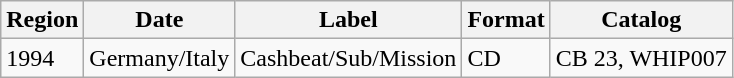<table class="wikitable">
<tr>
<th>Region</th>
<th>Date</th>
<th>Label</th>
<th>Format</th>
<th>Catalog</th>
</tr>
<tr>
<td>1994</td>
<td>Germany/Italy</td>
<td>Cashbeat/Sub/Mission</td>
<td>CD</td>
<td>CB 23, WHIP007</td>
</tr>
</table>
